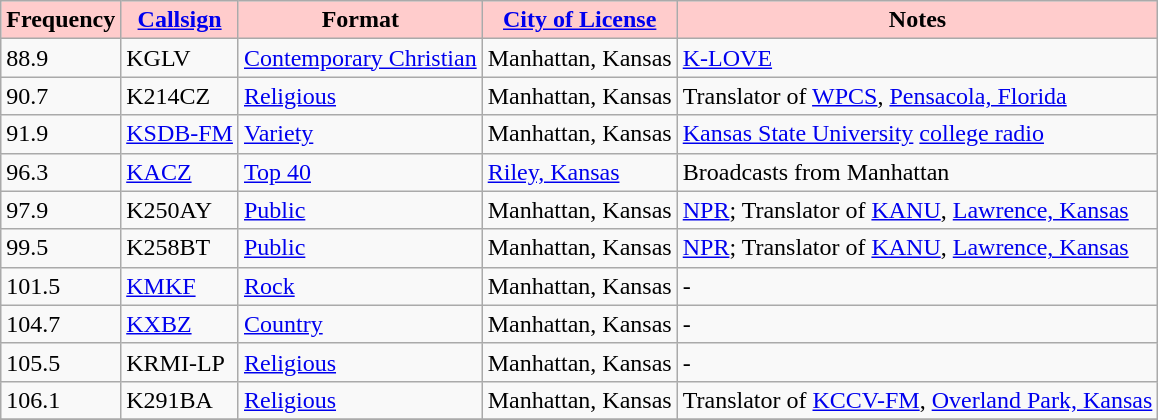<table class="wikitable">
<tr>
<th style="background:#fcc;"><strong>Frequency</strong></th>
<th style="background:#fcc;"><strong><a href='#'>Callsign</a></strong></th>
<th style="background:#fcc;"><strong>Format</strong></th>
<th style="background:#fcc;"><strong><a href='#'>City of License</a></strong></th>
<th style="background:#fcc;"><strong>Notes</strong></th>
</tr>
<tr>
<td>88.9</td>
<td>KGLV</td>
<td><a href='#'>Contemporary Christian</a></td>
<td>Manhattan, Kansas</td>
<td><a href='#'>K-LOVE</a></td>
</tr>
<tr>
<td>90.7</td>
<td>K214CZ</td>
<td><a href='#'>Religious</a></td>
<td>Manhattan, Kansas</td>
<td>Translator of <a href='#'>WPCS</a>, <a href='#'>Pensacola, Florida</a></td>
</tr>
<tr>
<td>91.9</td>
<td><a href='#'>KSDB-FM</a></td>
<td><a href='#'>Variety</a></td>
<td>Manhattan, Kansas</td>
<td><a href='#'>Kansas State University</a> <a href='#'>college radio</a></td>
</tr>
<tr>
<td>96.3</td>
<td><a href='#'>KACZ</a></td>
<td><a href='#'>Top 40</a></td>
<td><a href='#'>Riley, Kansas</a></td>
<td>Broadcasts from Manhattan</td>
</tr>
<tr>
<td>97.9</td>
<td>K250AY</td>
<td><a href='#'>Public</a></td>
<td>Manhattan, Kansas</td>
<td><a href='#'>NPR</a>; Translator of <a href='#'>KANU</a>, <a href='#'>Lawrence, Kansas</a></td>
</tr>
<tr>
<td>99.5</td>
<td>K258BT</td>
<td><a href='#'>Public</a></td>
<td>Manhattan, Kansas</td>
<td><a href='#'>NPR</a>; Translator of <a href='#'>KANU</a>, <a href='#'>Lawrence, Kansas</a></td>
</tr>
<tr>
<td>101.5</td>
<td><a href='#'>KMKF</a></td>
<td><a href='#'>Rock</a></td>
<td>Manhattan, Kansas</td>
<td>-</td>
</tr>
<tr>
<td>104.7</td>
<td><a href='#'>KXBZ</a></td>
<td><a href='#'>Country</a></td>
<td>Manhattan, Kansas</td>
<td>-</td>
</tr>
<tr>
<td>105.5</td>
<td>KRMI-LP</td>
<td><a href='#'>Religious</a></td>
<td>Manhattan, Kansas</td>
<td>-</td>
</tr>
<tr>
<td>106.1</td>
<td>K291BA</td>
<td><a href='#'>Religious</a></td>
<td>Manhattan, Kansas</td>
<td>Translator of <a href='#'>KCCV-FM</a>, <a href='#'>Overland Park, Kansas</a></td>
</tr>
<tr>
</tr>
</table>
